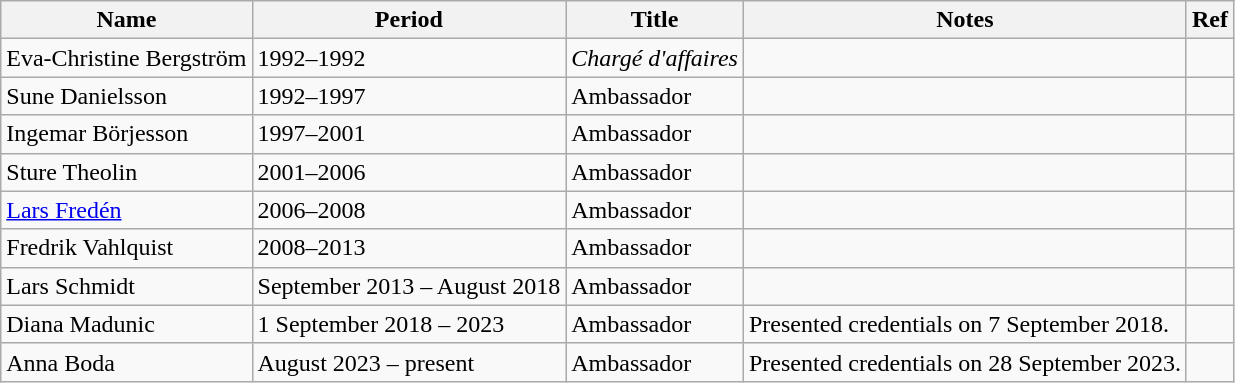<table class="wikitable">
<tr>
<th>Name</th>
<th>Period</th>
<th>Title</th>
<th>Notes</th>
<th>Ref</th>
</tr>
<tr>
<td>Eva-Christine Bergström</td>
<td>1992–1992</td>
<td><em>Chargé d'affaires</em></td>
<td></td>
<td></td>
</tr>
<tr>
<td>Sune Danielsson</td>
<td>1992–1997</td>
<td>Ambassador</td>
<td></td>
<td></td>
</tr>
<tr>
<td>Ingemar Börjesson</td>
<td>1997–2001</td>
<td>Ambassador</td>
<td></td>
<td></td>
</tr>
<tr>
<td>Sture Theolin</td>
<td>2001–2006</td>
<td>Ambassador</td>
<td></td>
<td></td>
</tr>
<tr>
<td><a href='#'>Lars Fredén</a></td>
<td>2006–2008</td>
<td>Ambassador</td>
<td></td>
<td></td>
</tr>
<tr>
<td>Fredrik Vahlquist</td>
<td>2008–2013</td>
<td>Ambassador</td>
<td></td>
<td></td>
</tr>
<tr>
<td>Lars Schmidt</td>
<td>September 2013 – August 2018</td>
<td>Ambassador</td>
<td></td>
<td></td>
</tr>
<tr>
<td>Diana Madunic</td>
<td>1 September 2018 – 2023</td>
<td>Ambassador</td>
<td>Presented credentials on 7 September 2018.</td>
<td></td>
</tr>
<tr>
<td>Anna Boda</td>
<td>August 2023 – present</td>
<td>Ambassador</td>
<td>Presented credentials on 28 September 2023.</td>
<td></td>
</tr>
</table>
